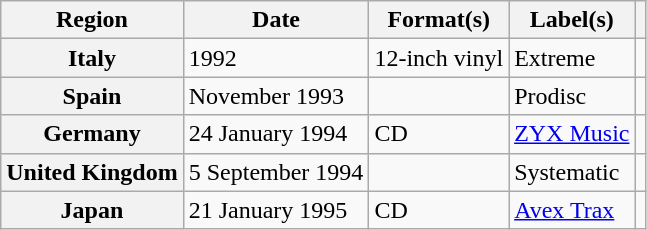<table class="wikitable plainrowheaders">
<tr>
<th scope="col">Region</th>
<th scope="col">Date</th>
<th scope="col">Format(s)</th>
<th scope="col">Label(s)</th>
<th scope="col"></th>
</tr>
<tr>
<th scope="row">Italy</th>
<td>1992</td>
<td>12-inch vinyl</td>
<td>Extreme</td>
<td></td>
</tr>
<tr>
<th scope="row">Spain</th>
<td>November 1993</td>
<td></td>
<td>Prodisc</td>
<td></td>
</tr>
<tr>
<th scope="row">Germany</th>
<td>24 January 1994</td>
<td>CD</td>
<td><a href='#'>ZYX Music</a></td>
<td></td>
</tr>
<tr>
<th scope="row">United Kingdom</th>
<td>5 September 1994</td>
<td></td>
<td>Systematic</td>
<td></td>
</tr>
<tr>
<th scope="row">Japan</th>
<td>21 January 1995</td>
<td>CD</td>
<td><a href='#'>Avex Trax</a></td>
<td></td>
</tr>
</table>
